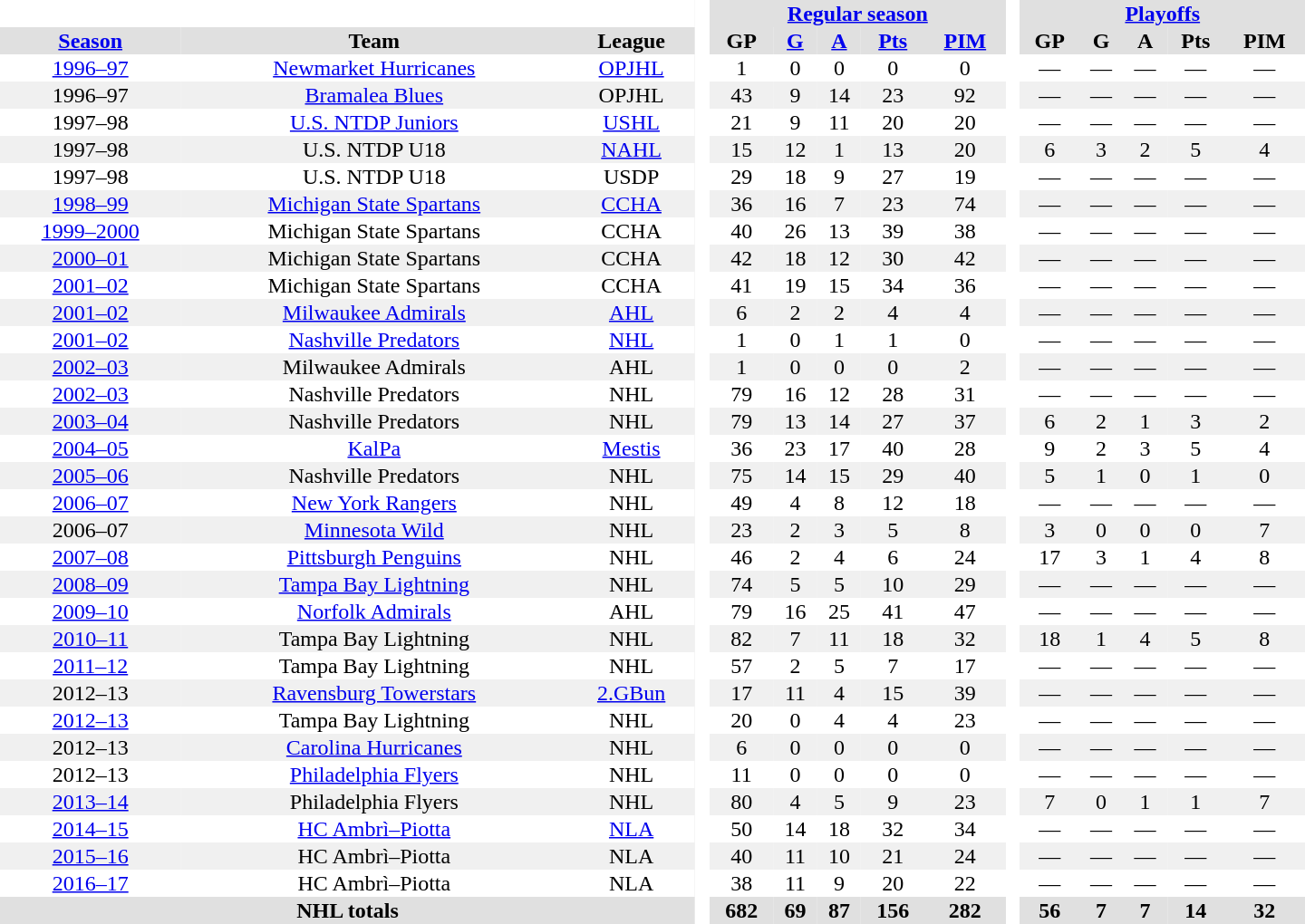<table border="0" cellpadding="1" cellspacing="0" style="text-align:center; width:60em">
<tr bgcolor="#e0e0e0">
<th colspan="3" bgcolor="#ffffff"> </th>
<th rowspan="99" bgcolor="#ffffff"> </th>
<th colspan="5"><a href='#'>Regular season</a></th>
<th rowspan="99" bgcolor="#ffffff"> </th>
<th colspan="5"><a href='#'>Playoffs</a></th>
</tr>
<tr bgcolor="#e0e0e0">
<th><a href='#'>Season</a></th>
<th>Team</th>
<th>League</th>
<th>GP</th>
<th><a href='#'>G</a></th>
<th><a href='#'>A</a></th>
<th><a href='#'>Pts</a></th>
<th><a href='#'>PIM</a></th>
<th>GP</th>
<th>G</th>
<th>A</th>
<th>Pts</th>
<th>PIM</th>
</tr>
<tr>
<td><a href='#'>1996–97</a></td>
<td><a href='#'>Newmarket Hurricanes</a></td>
<td><a href='#'>OPJHL</a></td>
<td>1</td>
<td>0</td>
<td>0</td>
<td>0</td>
<td>0</td>
<td>—</td>
<td>—</td>
<td>—</td>
<td>—</td>
<td>—</td>
</tr>
<tr bgcolor="#f0f0f0">
<td>1996–97</td>
<td><a href='#'>Bramalea Blues</a></td>
<td>OPJHL</td>
<td>43</td>
<td>9</td>
<td>14</td>
<td>23</td>
<td>92</td>
<td>—</td>
<td>—</td>
<td>—</td>
<td>—</td>
<td>—</td>
</tr>
<tr>
<td>1997–98</td>
<td><a href='#'>U.S. NTDP Juniors</a></td>
<td><a href='#'>USHL</a></td>
<td>21</td>
<td>9</td>
<td>11</td>
<td>20</td>
<td>20</td>
<td>—</td>
<td>—</td>
<td>—</td>
<td>—</td>
<td>—</td>
</tr>
<tr bgcolor="#f0f0f0">
<td>1997–98</td>
<td>U.S. NTDP U18</td>
<td><a href='#'>NAHL</a></td>
<td>15</td>
<td>12</td>
<td>1</td>
<td>13</td>
<td>20</td>
<td>6</td>
<td>3</td>
<td>2</td>
<td>5</td>
<td>4</td>
</tr>
<tr>
<td>1997–98</td>
<td>U.S. NTDP U18</td>
<td>USDP</td>
<td>29</td>
<td>18</td>
<td>9</td>
<td>27</td>
<td>19</td>
<td>—</td>
<td>—</td>
<td>—</td>
<td>—</td>
<td>—</td>
</tr>
<tr bgcolor="#f0f0f0">
<td><a href='#'>1998–99</a></td>
<td><a href='#'>Michigan State Spartans</a></td>
<td><a href='#'>CCHA</a></td>
<td>36</td>
<td>16</td>
<td>7</td>
<td>23</td>
<td>74</td>
<td>—</td>
<td>—</td>
<td>—</td>
<td>—</td>
<td>—</td>
</tr>
<tr>
<td><a href='#'>1999–2000</a></td>
<td>Michigan State Spartans</td>
<td>CCHA</td>
<td>40</td>
<td>26</td>
<td>13</td>
<td>39</td>
<td>38</td>
<td>—</td>
<td>—</td>
<td>—</td>
<td>—</td>
<td>—</td>
</tr>
<tr bgcolor="#f0f0f0">
<td><a href='#'>2000–01</a></td>
<td>Michigan State Spartans</td>
<td>CCHA</td>
<td>42</td>
<td>18</td>
<td>12</td>
<td>30</td>
<td>42</td>
<td>—</td>
<td>—</td>
<td>—</td>
<td>—</td>
<td>—</td>
</tr>
<tr>
<td><a href='#'>2001–02</a></td>
<td>Michigan State Spartans</td>
<td>CCHA</td>
<td>41</td>
<td>19</td>
<td>15</td>
<td>34</td>
<td>36</td>
<td>—</td>
<td>—</td>
<td>—</td>
<td>—</td>
<td>—</td>
</tr>
<tr bgcolor="#f0f0f0">
<td><a href='#'>2001–02</a></td>
<td><a href='#'>Milwaukee Admirals</a></td>
<td><a href='#'>AHL</a></td>
<td>6</td>
<td>2</td>
<td>2</td>
<td>4</td>
<td>4</td>
<td>—</td>
<td>—</td>
<td>—</td>
<td>—</td>
<td>—</td>
</tr>
<tr>
<td><a href='#'>2001–02</a></td>
<td><a href='#'>Nashville Predators</a></td>
<td><a href='#'>NHL</a></td>
<td>1</td>
<td>0</td>
<td>1</td>
<td>1</td>
<td>0</td>
<td>—</td>
<td>—</td>
<td>—</td>
<td>—</td>
<td>—</td>
</tr>
<tr bgcolor="#f0f0f0">
<td><a href='#'>2002–03</a></td>
<td>Milwaukee Admirals</td>
<td>AHL</td>
<td>1</td>
<td>0</td>
<td>0</td>
<td>0</td>
<td>2</td>
<td>—</td>
<td>—</td>
<td>—</td>
<td>—</td>
<td>—</td>
</tr>
<tr>
<td><a href='#'>2002–03</a></td>
<td>Nashville Predators</td>
<td>NHL</td>
<td>79</td>
<td>16</td>
<td>12</td>
<td>28</td>
<td>31</td>
<td>—</td>
<td>—</td>
<td>—</td>
<td>—</td>
<td>—</td>
</tr>
<tr bgcolor="#f0f0f0">
<td><a href='#'>2003–04</a></td>
<td>Nashville Predators</td>
<td>NHL</td>
<td>79</td>
<td>13</td>
<td>14</td>
<td>27</td>
<td>37</td>
<td>6</td>
<td>2</td>
<td>1</td>
<td>3</td>
<td>2</td>
</tr>
<tr>
<td><a href='#'>2004–05</a></td>
<td><a href='#'>KalPa</a></td>
<td><a href='#'>Mestis</a></td>
<td>36</td>
<td>23</td>
<td>17</td>
<td>40</td>
<td>28</td>
<td>9</td>
<td>2</td>
<td>3</td>
<td>5</td>
<td>4</td>
</tr>
<tr bgcolor="#f0f0f0">
<td><a href='#'>2005–06</a></td>
<td>Nashville Predators</td>
<td>NHL</td>
<td>75</td>
<td>14</td>
<td>15</td>
<td>29</td>
<td>40</td>
<td>5</td>
<td>1</td>
<td>0</td>
<td>1</td>
<td>0</td>
</tr>
<tr>
<td><a href='#'>2006–07</a></td>
<td><a href='#'>New York Rangers</a></td>
<td>NHL</td>
<td>49</td>
<td>4</td>
<td>8</td>
<td>12</td>
<td>18</td>
<td>—</td>
<td>—</td>
<td>—</td>
<td>—</td>
<td>—</td>
</tr>
<tr bgcolor="#f0f0f0">
<td>2006–07</td>
<td><a href='#'>Minnesota Wild</a></td>
<td>NHL</td>
<td>23</td>
<td>2</td>
<td>3</td>
<td>5</td>
<td>8</td>
<td>3</td>
<td>0</td>
<td>0</td>
<td>0</td>
<td>7</td>
</tr>
<tr>
<td><a href='#'>2007–08</a></td>
<td><a href='#'>Pittsburgh Penguins</a></td>
<td>NHL</td>
<td>46</td>
<td>2</td>
<td>4</td>
<td>6</td>
<td>24</td>
<td>17</td>
<td>3</td>
<td>1</td>
<td>4</td>
<td>8</td>
</tr>
<tr bgcolor="#f0f0f0">
<td><a href='#'>2008–09</a></td>
<td><a href='#'>Tampa Bay Lightning</a></td>
<td>NHL</td>
<td>74</td>
<td>5</td>
<td>5</td>
<td>10</td>
<td>29</td>
<td>—</td>
<td>—</td>
<td>—</td>
<td>—</td>
<td>—</td>
</tr>
<tr>
<td><a href='#'>2009–10</a></td>
<td><a href='#'>Norfolk Admirals</a></td>
<td>AHL</td>
<td>79</td>
<td>16</td>
<td>25</td>
<td>41</td>
<td>47</td>
<td>—</td>
<td>—</td>
<td>—</td>
<td>—</td>
<td>—</td>
</tr>
<tr bgcolor="#f0f0f0">
<td><a href='#'>2010–11</a></td>
<td>Tampa Bay Lightning</td>
<td>NHL</td>
<td>82</td>
<td>7</td>
<td>11</td>
<td>18</td>
<td>32</td>
<td>18</td>
<td>1</td>
<td>4</td>
<td>5</td>
<td>8</td>
</tr>
<tr>
<td><a href='#'>2011–12</a></td>
<td>Tampa Bay Lightning</td>
<td>NHL</td>
<td>57</td>
<td>2</td>
<td>5</td>
<td>7</td>
<td>17</td>
<td>—</td>
<td>—</td>
<td>—</td>
<td>—</td>
<td>—</td>
</tr>
<tr bgcolor="#f0f0f0">
<td>2012–13</td>
<td><a href='#'>Ravensburg Towerstars</a></td>
<td><a href='#'>2.GBun</a></td>
<td>17</td>
<td>11</td>
<td>4</td>
<td>15</td>
<td>39</td>
<td>—</td>
<td>—</td>
<td>—</td>
<td>—</td>
<td>—</td>
</tr>
<tr>
<td><a href='#'>2012–13</a></td>
<td>Tampa Bay Lightning</td>
<td>NHL</td>
<td>20</td>
<td>0</td>
<td>4</td>
<td>4</td>
<td>23</td>
<td>—</td>
<td>—</td>
<td>—</td>
<td>—</td>
<td>—</td>
</tr>
<tr bgcolor="#f0f0f0">
<td>2012–13</td>
<td><a href='#'>Carolina Hurricanes</a></td>
<td>NHL</td>
<td>6</td>
<td>0</td>
<td>0</td>
<td>0</td>
<td>0</td>
<td>—</td>
<td>—</td>
<td>—</td>
<td>—</td>
<td>—</td>
</tr>
<tr>
<td>2012–13</td>
<td><a href='#'>Philadelphia Flyers</a></td>
<td>NHL</td>
<td>11</td>
<td>0</td>
<td>0</td>
<td>0</td>
<td>0</td>
<td>—</td>
<td>—</td>
<td>—</td>
<td>—</td>
<td>—</td>
</tr>
<tr bgcolor="#f0f0f0">
<td><a href='#'>2013–14</a></td>
<td>Philadelphia Flyers</td>
<td>NHL</td>
<td>80</td>
<td>4</td>
<td>5</td>
<td>9</td>
<td>23</td>
<td>7</td>
<td>0</td>
<td>1</td>
<td>1</td>
<td>7</td>
</tr>
<tr>
<td><a href='#'>2014–15</a></td>
<td><a href='#'>HC Ambrì–Piotta</a></td>
<td><a href='#'>NLA</a></td>
<td>50</td>
<td>14</td>
<td>18</td>
<td>32</td>
<td>34</td>
<td>—</td>
<td>—</td>
<td>—</td>
<td>—</td>
<td>—</td>
</tr>
<tr bgcolor="#f0f0f0">
<td><a href='#'>2015–16</a></td>
<td>HC Ambrì–Piotta</td>
<td>NLA</td>
<td>40</td>
<td>11</td>
<td>10</td>
<td>21</td>
<td>24</td>
<td>—</td>
<td>—</td>
<td>—</td>
<td>—</td>
<td>—</td>
</tr>
<tr>
<td><a href='#'>2016–17</a></td>
<td>HC Ambrì–Piotta</td>
<td>NLA</td>
<td>38</td>
<td>11</td>
<td>9</td>
<td>20</td>
<td>22</td>
<td>—</td>
<td>—</td>
<td>—</td>
<td>—</td>
<td>—</td>
</tr>
<tr bgcolor="#e0e0e0">
<th colspan="3">NHL totals</th>
<th>682</th>
<th>69</th>
<th>87</th>
<th>156</th>
<th>282</th>
<th>56</th>
<th>7</th>
<th>7</th>
<th>14</th>
<th>32</th>
</tr>
</table>
